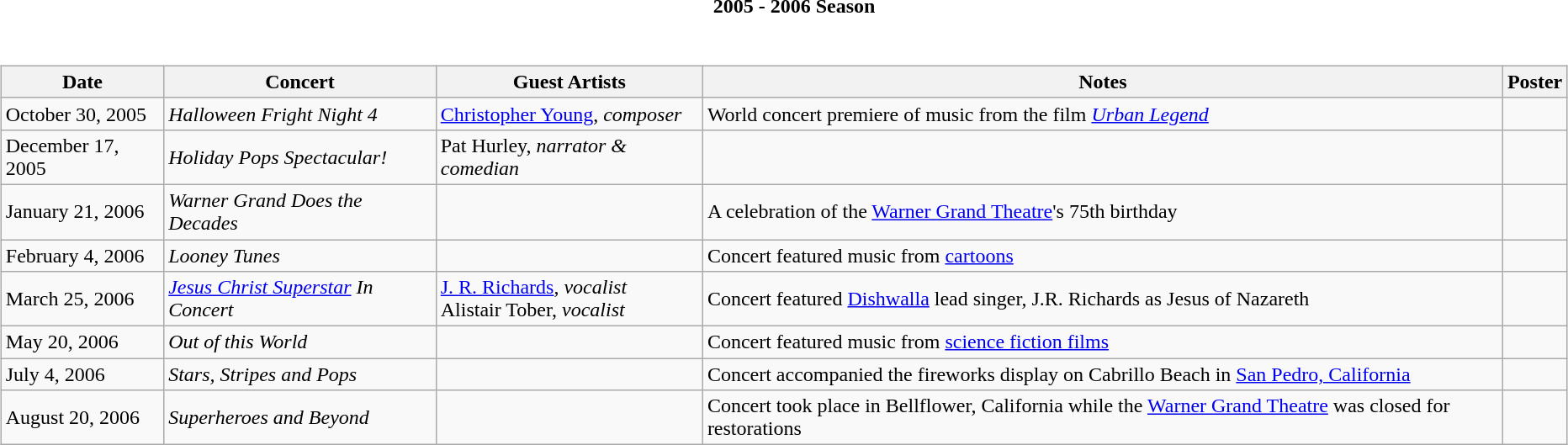<table class="collapsible collapsed">
<tr>
<th><span>2005 - 2006 Season</span></th>
</tr>
<tr>
<td><br><table class="wikitable">
<tr>
<th>Date</th>
<th>Concert</th>
<th>Guest Artists</th>
<th>Notes</th>
<th>Poster</th>
</tr>
<tr>
<td>October 30, 2005</td>
<td><em>Halloween Fright Night 4</em></td>
<td><a href='#'>Christopher Young</a>, <em>composer</em></td>
<td>World concert premiere of music from the film <em><a href='#'>Urban Legend</a></em></td>
<td></td>
</tr>
<tr>
<td>December 17, 2005</td>
<td><em>Holiday Pops Spectacular!</em></td>
<td>Pat Hurley, <em>narrator & comedian</em></td>
<td></td>
<td></td>
</tr>
<tr>
<td>January 21, 2006</td>
<td><em>Warner Grand Does the Decades</em></td>
<td></td>
<td>A celebration of the <a href='#'>Warner Grand Theatre</a>'s 75th birthday</td>
<td></td>
</tr>
<tr>
<td>February 4, 2006</td>
<td><em>Looney Tunes</em></td>
<td></td>
<td>Concert featured music from <a href='#'>cartoons</a></td>
<td></td>
</tr>
<tr>
<td>March 25, 2006</td>
<td><em><a href='#'>Jesus Christ Superstar</a> In Concert</em></td>
<td><a href='#'>J. R. Richards</a>, <em>vocalist</em><br>Alistair Tober, <em>vocalist</em></td>
<td>Concert featured <a href='#'>Dishwalla</a> lead singer, J.R. Richards as Jesus of Nazareth</td>
<td></td>
</tr>
<tr>
<td>May 20, 2006</td>
<td><em>Out of this World</em></td>
<td></td>
<td>Concert featured music from <a href='#'>science fiction films</a></td>
<td></td>
</tr>
<tr>
<td>July 4, 2006</td>
<td><em>Stars, Stripes and Pops</em></td>
<td></td>
<td>Concert accompanied the fireworks display on Cabrillo Beach in <a href='#'>San Pedro, California</a></td>
<td></td>
</tr>
<tr>
<td>August 20, 2006</td>
<td><em>Superheroes and Beyond</em></td>
<td></td>
<td>Concert took place in Bellflower, California while the <a href='#'>Warner Grand Theatre</a> was closed for restorations</td>
<td></td>
</tr>
</table>
</td>
</tr>
</table>
